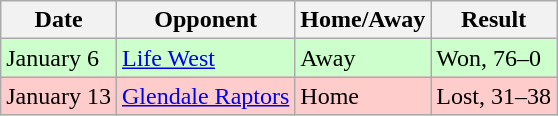<table class="wikitable">
<tr>
<th>Date</th>
<th>Opponent</th>
<th>Home/Away</th>
<th>Result</th>
</tr>
<tr bgcolor="#CCFFCC">
<td>January 6</td>
<td><a href='#'>Life West</a></td>
<td>Away</td>
<td>Won, 76–0</td>
</tr>
<tr bgcolor="#FFCCCC">
<td>January 13</td>
<td><a href='#'>Glendale Raptors</a></td>
<td>Home</td>
<td>Lost, 31–38</td>
</tr>
</table>
